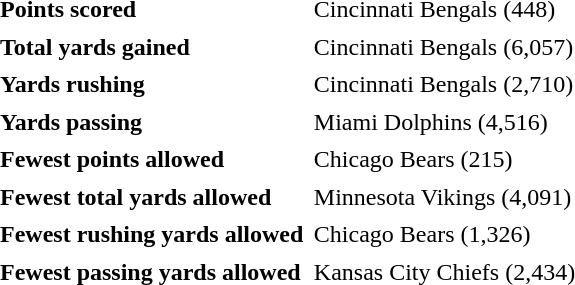<table cellpadding="3" cellspacing="1">
<tr>
<td><strong>Points scored</strong></td>
<td>Cincinnati Bengals (448)</td>
</tr>
<tr>
<td><strong>Total yards gained</strong></td>
<td>Cincinnati Bengals (6,057)</td>
</tr>
<tr>
<td><strong>Yards rushing</strong></td>
<td>Cincinnati Bengals (2,710)</td>
</tr>
<tr>
<td><strong>Yards passing</strong></td>
<td>Miami Dolphins (4,516)</td>
</tr>
<tr>
<td><strong>Fewest points allowed</strong></td>
<td>Chicago Bears (215)</td>
</tr>
<tr>
<td><strong>Fewest total yards allowed</strong></td>
<td>Minnesota Vikings (4,091)</td>
</tr>
<tr>
<td><strong>Fewest rushing yards allowed</strong></td>
<td>Chicago Bears (1,326)</td>
</tr>
<tr>
<td><strong>Fewest passing yards allowed</strong></td>
<td>Kansas City Chiefs (2,434)</td>
</tr>
</table>
